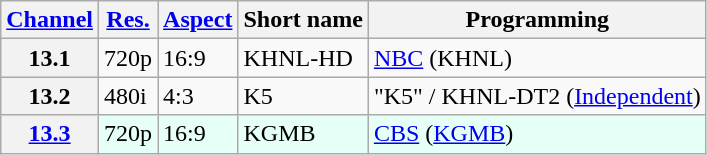<table class="wikitable">
<tr>
<th scope = "col"><a href='#'>Channel</a></th>
<th scope = "col"><a href='#'>Res.</a></th>
<th scope = "col"><a href='#'>Aspect</a></th>
<th scope = "col">Short name</th>
<th scope = "col">Programming</th>
</tr>
<tr>
<th scope = "row">13.1</th>
<td>720p</td>
<td>16:9</td>
<td>KHNL-HD</td>
<td><a href='#'>NBC</a> (KHNL)</td>
</tr>
<tr>
<th scope = "row">13.2</th>
<td>480i</td>
<td>4:3</td>
<td>K5</td>
<td>"K5" / KHNL-DT2 (<a href='#'>Independent</a>)</td>
</tr>
<tr style="background-color: #E6FFF7;">
<th scope = "row"><a href='#'>13.3</a></th>
<td>720p</td>
<td>16:9</td>
<td>KGMB</td>
<td><a href='#'>CBS</a> (<a href='#'>KGMB</a>)</td>
</tr>
</table>
